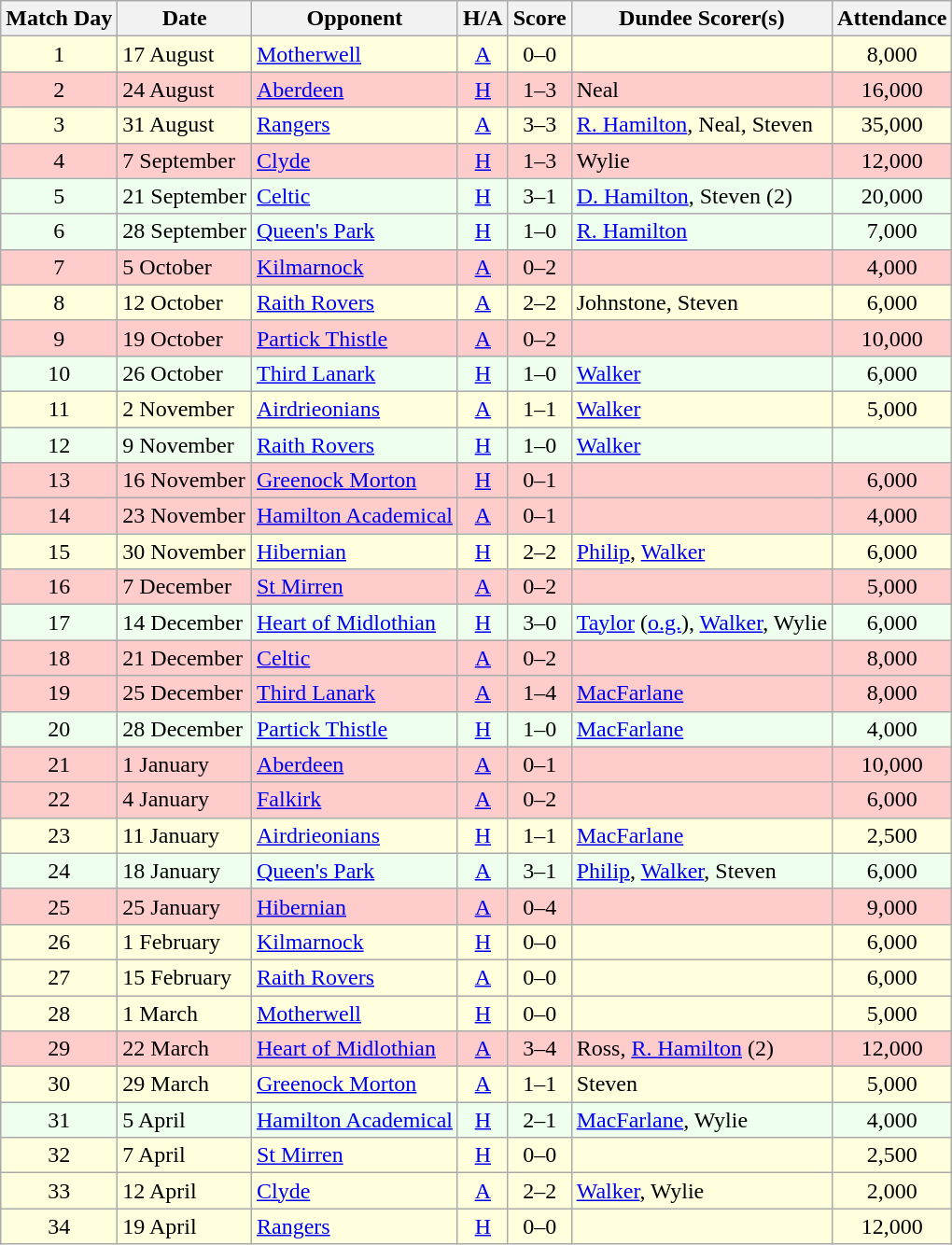<table class="wikitable" style="text-align:center">
<tr>
<th>Match Day</th>
<th>Date</th>
<th>Opponent</th>
<th>H/A</th>
<th>Score</th>
<th>Dundee Scorer(s)</th>
<th>Attendance</th>
</tr>
<tr bgcolor="#FFFFDD">
<td>1</td>
<td align="left">17 August</td>
<td align="left"><a href='#'>Motherwell</a></td>
<td><a href='#'>A</a></td>
<td>0–0</td>
<td align="left"></td>
<td>8,000</td>
</tr>
<tr bgcolor="#FFCCCC">
<td>2</td>
<td align="left">24 August</td>
<td align="left"><a href='#'>Aberdeen</a></td>
<td><a href='#'>H</a></td>
<td>1–3</td>
<td align="left">Neal</td>
<td>16,000</td>
</tr>
<tr bgcolor="#FFFFDD">
<td>3</td>
<td align="left">31 August</td>
<td align="left"><a href='#'>Rangers</a></td>
<td><a href='#'>A</a></td>
<td>3–3</td>
<td align="left"><a href='#'>R. Hamilton</a>, Neal, Steven</td>
<td>35,000</td>
</tr>
<tr bgcolor="#FFCCCC">
<td>4</td>
<td align="left">7 September</td>
<td align="left"><a href='#'>Clyde</a></td>
<td><a href='#'>H</a></td>
<td>1–3</td>
<td align="left">Wylie</td>
<td>12,000</td>
</tr>
<tr bgcolor="#EEFFEE">
<td>5</td>
<td align="left">21 September</td>
<td align="left"><a href='#'>Celtic</a></td>
<td><a href='#'>H</a></td>
<td>3–1</td>
<td align="left"><a href='#'>D. Hamilton</a>, Steven (2)</td>
<td>20,000</td>
</tr>
<tr bgcolor="#EEFFEE">
<td>6</td>
<td align="left">28 September</td>
<td align="left"><a href='#'>Queen's Park</a></td>
<td><a href='#'>H</a></td>
<td>1–0</td>
<td align="left"><a href='#'>R. Hamilton</a></td>
<td>7,000</td>
</tr>
<tr bgcolor="#FFCCCC">
<td>7</td>
<td align="left">5 October</td>
<td align="left"><a href='#'>Kilmarnock</a></td>
<td><a href='#'>A</a></td>
<td>0–2</td>
<td align="left"></td>
<td>4,000</td>
</tr>
<tr bgcolor="#FFFFDD">
<td>8</td>
<td align="left">12 October</td>
<td align="left"><a href='#'>Raith Rovers</a></td>
<td><a href='#'>A</a></td>
<td>2–2</td>
<td align="left">Johnstone, Steven</td>
<td>6,000</td>
</tr>
<tr bgcolor="#FFCCCC">
<td>9</td>
<td align="left">19 October</td>
<td align="left"><a href='#'>Partick Thistle</a></td>
<td><a href='#'>A</a></td>
<td>0–2</td>
<td align="left"></td>
<td>10,000</td>
</tr>
<tr bgcolor="#EEFFEE">
<td>10</td>
<td align="left">26 October</td>
<td align="left"><a href='#'>Third Lanark</a></td>
<td><a href='#'>H</a></td>
<td>1–0</td>
<td align="left"><a href='#'>Walker</a></td>
<td>6,000</td>
</tr>
<tr bgcolor="#FFFFDD">
<td>11</td>
<td align="left">2 November</td>
<td align="left"><a href='#'>Airdrieonians</a></td>
<td><a href='#'>A</a></td>
<td>1–1</td>
<td align="left"><a href='#'>Walker</a></td>
<td>5,000</td>
</tr>
<tr bgcolor="#EEFFEE">
<td>12</td>
<td align="left">9 November</td>
<td align="left"><a href='#'>Raith Rovers</a></td>
<td><a href='#'>H</a></td>
<td>1–0</td>
<td align="left"><a href='#'>Walker</a></td>
<td></td>
</tr>
<tr bgcolor="#FFCCCC">
<td>13</td>
<td align="left">16 November</td>
<td align="left"><a href='#'>Greenock Morton</a></td>
<td><a href='#'>H</a></td>
<td>0–1</td>
<td align="left"></td>
<td>6,000</td>
</tr>
<tr bgcolor="#FFCCCC">
<td>14</td>
<td align="left">23 November</td>
<td align="left"><a href='#'>Hamilton Academical</a></td>
<td><a href='#'>A</a></td>
<td>0–1</td>
<td align="left"></td>
<td>4,000</td>
</tr>
<tr bgcolor="#FFFFDD">
<td>15</td>
<td align="left">30 November</td>
<td align="left"><a href='#'>Hibernian</a></td>
<td><a href='#'>H</a></td>
<td>2–2</td>
<td align="left"><a href='#'>Philip</a>, <a href='#'>Walker</a></td>
<td>6,000</td>
</tr>
<tr bgcolor="#FFCCCC">
<td>16</td>
<td align="left">7 December</td>
<td align="left"><a href='#'>St Mirren</a></td>
<td><a href='#'>A</a></td>
<td>0–2</td>
<td align="left"></td>
<td>5,000</td>
</tr>
<tr bgcolor="#EEFFEE">
<td>17</td>
<td align="left">14 December</td>
<td align="left"><a href='#'>Heart of Midlothian</a></td>
<td><a href='#'>H</a></td>
<td>3–0</td>
<td align="left"><a href='#'>Taylor</a> (<a href='#'>o.g.</a>), <a href='#'>Walker</a>, Wylie</td>
<td>6,000</td>
</tr>
<tr bgcolor="#FFCCCC">
<td>18</td>
<td align="left">21 December</td>
<td align="left"><a href='#'>Celtic</a></td>
<td><a href='#'>A</a></td>
<td>0–2</td>
<td align="left"></td>
<td>8,000</td>
</tr>
<tr bgcolor="#FFCCCC">
<td>19</td>
<td align="left">25 December</td>
<td align="left"><a href='#'>Third Lanark</a></td>
<td><a href='#'>A</a></td>
<td>1–4</td>
<td align="left"><a href='#'>MacFarlane</a></td>
<td>8,000</td>
</tr>
<tr bgcolor="#EEFFEE">
<td>20</td>
<td align="left">28 December</td>
<td align="left"><a href='#'>Partick Thistle</a></td>
<td><a href='#'>H</a></td>
<td>1–0</td>
<td align="left"><a href='#'>MacFarlane</a></td>
<td>4,000</td>
</tr>
<tr bgcolor="#FFCCCC">
<td>21</td>
<td align="left">1 January</td>
<td align="left"><a href='#'>Aberdeen</a></td>
<td><a href='#'>A</a></td>
<td>0–1</td>
<td align="left"></td>
<td>10,000</td>
</tr>
<tr bgcolor="#FFCCCC">
<td>22</td>
<td align="left">4 January</td>
<td align="left"><a href='#'>Falkirk</a></td>
<td><a href='#'>A</a></td>
<td>0–2</td>
<td align="left"></td>
<td>6,000</td>
</tr>
<tr bgcolor="#FFFFDD">
<td>23</td>
<td align="left">11 January</td>
<td align="left"><a href='#'>Airdrieonians</a></td>
<td><a href='#'>H</a></td>
<td>1–1</td>
<td align="left"><a href='#'>MacFarlane</a></td>
<td>2,500</td>
</tr>
<tr bgcolor="#EEFFEE">
<td>24</td>
<td align="left">18 January</td>
<td align="left"><a href='#'>Queen's Park</a></td>
<td><a href='#'>A</a></td>
<td>3–1</td>
<td align="left"><a href='#'>Philip</a>, <a href='#'>Walker</a>, Steven</td>
<td>6,000</td>
</tr>
<tr bgcolor="#FFCCCC">
<td>25</td>
<td align="left">25 January</td>
<td align="left"><a href='#'>Hibernian</a></td>
<td><a href='#'>A</a></td>
<td>0–4</td>
<td align="left"></td>
<td>9,000</td>
</tr>
<tr bgcolor="#FFFFDD">
<td>26</td>
<td align="left">1 February</td>
<td align="left"><a href='#'>Kilmarnock</a></td>
<td><a href='#'>H</a></td>
<td>0–0</td>
<td align="left"></td>
<td>6,000</td>
</tr>
<tr bgcolor="#FFFFDD">
<td>27</td>
<td align="left">15 February</td>
<td align="left"><a href='#'>Raith Rovers</a></td>
<td><a href='#'>A</a></td>
<td>0–0</td>
<td align="left"></td>
<td>6,000</td>
</tr>
<tr bgcolor="#FFFFDD">
<td>28</td>
<td align="left">1 March</td>
<td align="left"><a href='#'>Motherwell</a></td>
<td><a href='#'>H</a></td>
<td>0–0</td>
<td align="left"></td>
<td>5,000</td>
</tr>
<tr bgcolor="#FFCCCC">
<td>29</td>
<td align="left">22 March</td>
<td align="left"><a href='#'>Heart of Midlothian</a></td>
<td><a href='#'>A</a></td>
<td>3–4</td>
<td align="left">Ross, <a href='#'>R. Hamilton</a> (2)</td>
<td>12,000</td>
</tr>
<tr bgcolor="#FFFFDD">
<td>30</td>
<td align="left">29 March</td>
<td align="left"><a href='#'>Greenock Morton</a></td>
<td><a href='#'>A</a></td>
<td>1–1</td>
<td align="left">Steven</td>
<td>5,000</td>
</tr>
<tr bgcolor="#EEFFEE">
<td>31</td>
<td align="left">5 April</td>
<td align="left"><a href='#'>Hamilton Academical</a></td>
<td><a href='#'>H</a></td>
<td>2–1</td>
<td align="left"><a href='#'>MacFarlane</a>, Wylie</td>
<td>4,000</td>
</tr>
<tr bgcolor="#FFFFDD">
<td>32</td>
<td align="left">7 April</td>
<td align="left"><a href='#'>St Mirren</a></td>
<td><a href='#'>H</a></td>
<td>0–0</td>
<td align="left"></td>
<td>2,500</td>
</tr>
<tr bgcolor="#FFFFDD">
<td>33</td>
<td align="left">12 April</td>
<td align="left"><a href='#'>Clyde</a></td>
<td><a href='#'>A</a></td>
<td>2–2</td>
<td align="left"><a href='#'>Walker</a>, Wylie</td>
<td>2,000</td>
</tr>
<tr bgcolor="#FFFFDD">
<td>34</td>
<td align="left">19 April</td>
<td align="left"><a href='#'>Rangers</a></td>
<td><a href='#'>H</a></td>
<td>0–0</td>
<td align="left"></td>
<td>12,000</td>
</tr>
</table>
